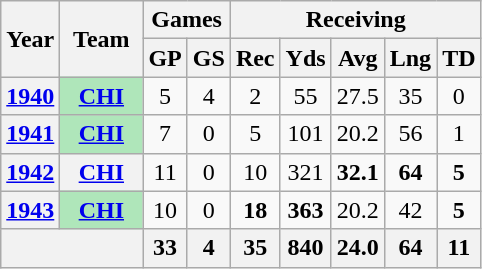<table class="wikitable" style="text-align:center">
<tr>
<th rowspan="2">Year</th>
<th rowspan="2">Team</th>
<th colspan="2">Games</th>
<th colspan="5">Receiving</th>
</tr>
<tr>
<th>GP</th>
<th>GS</th>
<th>Rec</th>
<th>Yds</th>
<th>Avg</th>
<th>Lng</th>
<th>TD</th>
</tr>
<tr>
<th><a href='#'>1940</a></th>
<th style="background:#afe6ba; width:3em;"><a href='#'>CHI</a></th>
<td>5</td>
<td>4</td>
<td>2</td>
<td>55</td>
<td>27.5</td>
<td>35</td>
<td>0</td>
</tr>
<tr>
<th><a href='#'>1941</a></th>
<th style="background:#afe6ba; width:3em;"><a href='#'>CHI</a></th>
<td>7</td>
<td>0</td>
<td>5</td>
<td>101</td>
<td>20.2</td>
<td>56</td>
<td>1</td>
</tr>
<tr>
<th><a href='#'>1942</a></th>
<th><a href='#'>CHI</a></th>
<td>11</td>
<td>0</td>
<td>10</td>
<td>321</td>
<td><strong>32.1</strong></td>
<td><strong>64</strong></td>
<td><strong>5</strong></td>
</tr>
<tr>
<th><a href='#'>1943</a></th>
<th style="background:#afe6ba; width:3em;"><a href='#'>CHI</a></th>
<td>10</td>
<td>0</td>
<td><strong>18</strong></td>
<td><strong>363</strong></td>
<td>20.2</td>
<td>42</td>
<td><strong>5</strong></td>
</tr>
<tr>
<th colspan="2"></th>
<th>33</th>
<th>4</th>
<th>35</th>
<th>840</th>
<th>24.0</th>
<th>64</th>
<th>11</th>
</tr>
</table>
